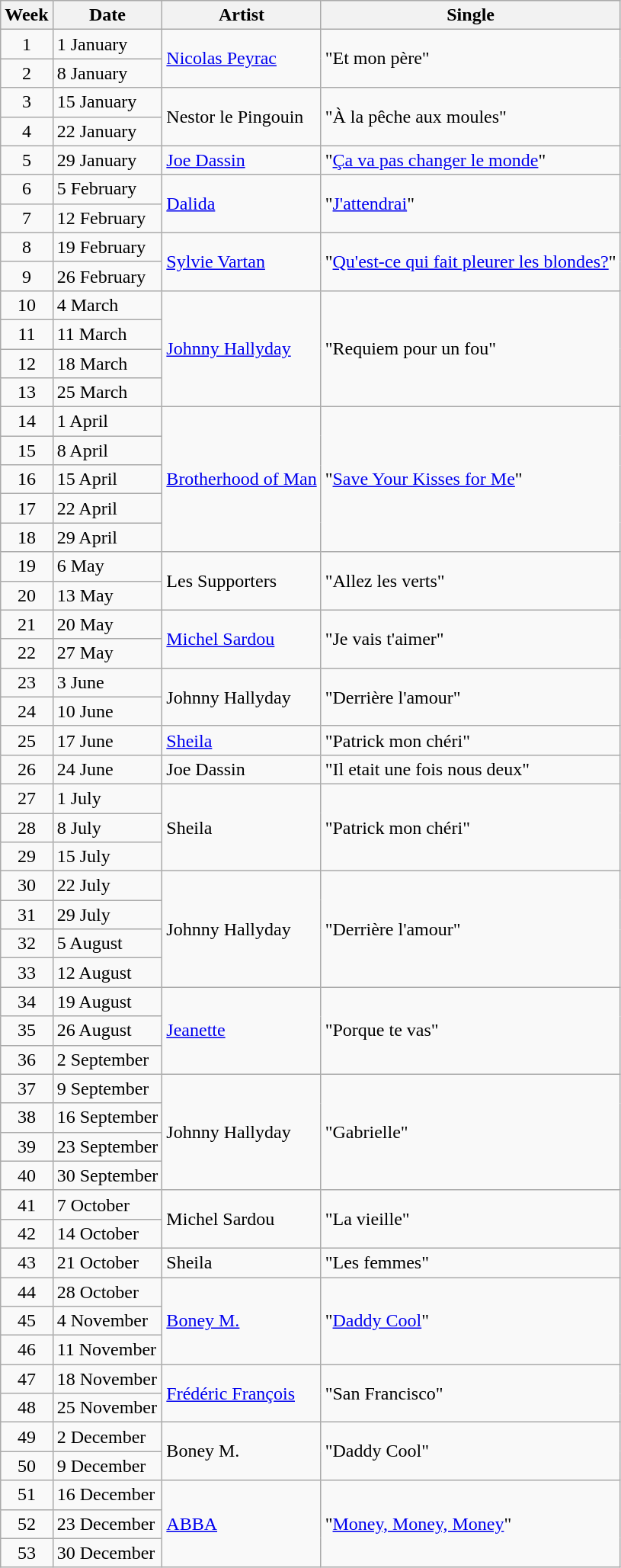<table class="wikitable">
<tr>
<th>Week</th>
<th>Date</th>
<th>Artist</th>
<th>Single</th>
</tr>
<tr>
<td style="text-align: center;">1</td>
<td>1 January</td>
<td rowspan="2"><a href='#'>Nicolas Peyrac</a></td>
<td rowspan="2">"Et mon père"</td>
</tr>
<tr>
<td style="text-align: center;">2</td>
<td>8 January</td>
</tr>
<tr>
<td style="text-align: center;">3</td>
<td>15 January</td>
<td rowspan="2">Nestor le Pingouin</td>
<td rowspan="2">"À la pêche aux moules"</td>
</tr>
<tr>
<td style="text-align: center;">4</td>
<td>22 January</td>
</tr>
<tr>
<td style="text-align: center;">5</td>
<td>29 January</td>
<td><a href='#'>Joe Dassin</a></td>
<td>"<a href='#'>Ça va pas changer le monde</a>"</td>
</tr>
<tr>
<td style="text-align: center;">6</td>
<td>5 February</td>
<td rowspan="2"><a href='#'>Dalida</a></td>
<td rowspan="2">"<a href='#'>J'attendrai</a>"</td>
</tr>
<tr>
<td style="text-align: center;">7</td>
<td>12 February</td>
</tr>
<tr>
<td style="text-align: center;">8</td>
<td>19 February</td>
<td rowspan="2"><a href='#'>Sylvie Vartan</a></td>
<td rowspan="2">"<a href='#'>Qu'est-ce qui fait pleurer les blondes?</a>"</td>
</tr>
<tr>
<td style="text-align: center;">9</td>
<td>26 February</td>
</tr>
<tr>
<td style="text-align: center;">10</td>
<td>4 March</td>
<td rowspan="4"><a href='#'>Johnny Hallyday</a></td>
<td rowspan="4">"Requiem pour un fou"</td>
</tr>
<tr>
<td style="text-align: center;">11</td>
<td>11 March</td>
</tr>
<tr>
<td style="text-align: center;">12</td>
<td>18 March</td>
</tr>
<tr>
<td style="text-align: center;">13</td>
<td>25 March</td>
</tr>
<tr>
<td style="text-align: center;">14</td>
<td>1 April</td>
<td rowspan="5"><a href='#'>Brotherhood of Man</a></td>
<td rowspan="5">"<a href='#'>Save Your Kisses for Me</a>"</td>
</tr>
<tr>
<td style="text-align: center;">15</td>
<td>8 April</td>
</tr>
<tr>
<td style="text-align: center;">16</td>
<td>15 April</td>
</tr>
<tr>
<td style="text-align: center;">17</td>
<td>22 April</td>
</tr>
<tr>
<td style="text-align: center;">18</td>
<td>29 April</td>
</tr>
<tr>
<td style="text-align: center;">19</td>
<td>6 May</td>
<td rowspan="2">Les Supporters</td>
<td rowspan="2">"Allez les verts"</td>
</tr>
<tr>
<td style="text-align: center;">20</td>
<td>13 May</td>
</tr>
<tr>
<td style="text-align: center;">21</td>
<td>20 May</td>
<td rowspan="2"><a href='#'>Michel Sardou</a></td>
<td rowspan="2">"Je vais t'aimer"</td>
</tr>
<tr>
<td style="text-align: center;">22</td>
<td>27 May</td>
</tr>
<tr>
<td style="text-align: center;">23</td>
<td>3 June</td>
<td rowspan="2">Johnny Hallyday</td>
<td rowspan="2">"Derrière l'amour"</td>
</tr>
<tr>
<td style="text-align: center;">24</td>
<td>10 June</td>
</tr>
<tr>
<td style="text-align: center;">25</td>
<td>17 June</td>
<td><a href='#'>Sheila</a></td>
<td>"Patrick mon chéri"</td>
</tr>
<tr>
<td style="text-align: center;">26</td>
<td>24 June</td>
<td>Joe Dassin</td>
<td>"Il etait une fois nous deux"</td>
</tr>
<tr>
<td style="text-align: center;">27</td>
<td>1 July</td>
<td rowspan="3">Sheila</td>
<td rowspan="3">"Patrick mon chéri"</td>
</tr>
<tr>
<td style="text-align: center;">28</td>
<td>8 July</td>
</tr>
<tr>
<td style="text-align: center;">29</td>
<td>15 July</td>
</tr>
<tr>
<td style="text-align: center;">30</td>
<td>22 July</td>
<td rowspan="4">Johnny Hallyday</td>
<td rowspan="4">"Derrière l'amour"</td>
</tr>
<tr>
<td style="text-align: center;">31</td>
<td>29 July</td>
</tr>
<tr>
<td style="text-align: center;">32</td>
<td>5 August</td>
</tr>
<tr>
<td style="text-align: center;">33</td>
<td>12 August</td>
</tr>
<tr>
<td style="text-align: center;">34</td>
<td>19 August</td>
<td rowspan="3"><a href='#'>Jeanette</a></td>
<td rowspan="3">"Porque te vas"</td>
</tr>
<tr>
<td style="text-align: center;">35</td>
<td>26 August</td>
</tr>
<tr>
<td style="text-align: center;">36</td>
<td>2 September</td>
</tr>
<tr>
<td style="text-align: center;">37</td>
<td>9 September</td>
<td rowspan="4">Johnny Hallyday</td>
<td rowspan="4">"Gabrielle"</td>
</tr>
<tr>
<td style="text-align: center;">38</td>
<td>16 September</td>
</tr>
<tr>
<td style="text-align: center;">39</td>
<td>23 September</td>
</tr>
<tr>
<td style="text-align: center;">40</td>
<td>30 September</td>
</tr>
<tr>
<td style="text-align: center;">41</td>
<td>7 October</td>
<td rowspan="2">Michel Sardou</td>
<td rowspan="2">"La vieille"</td>
</tr>
<tr>
<td style="text-align: center;">42</td>
<td>14 October</td>
</tr>
<tr>
<td style="text-align: center;">43</td>
<td>21 October</td>
<td>Sheila</td>
<td>"Les femmes"</td>
</tr>
<tr>
<td style="text-align: center;">44</td>
<td>28 October</td>
<td rowspan="3"><a href='#'>Boney M.</a></td>
<td rowspan="3">"<a href='#'>Daddy Cool</a>"</td>
</tr>
<tr>
<td style="text-align: center;">45</td>
<td>4 November</td>
</tr>
<tr>
<td style="text-align: center;">46</td>
<td>11 November</td>
</tr>
<tr>
<td style="text-align: center;">47</td>
<td>18 November</td>
<td rowspan="2"><a href='#'>Frédéric François</a></td>
<td rowspan="2">"San Francisco"</td>
</tr>
<tr>
<td style="text-align: center;">48</td>
<td>25 November</td>
</tr>
<tr>
<td style="text-align: center;">49</td>
<td>2 December</td>
<td rowspan="2">Boney M.</td>
<td rowspan="2">"Daddy Cool"</td>
</tr>
<tr>
<td style="text-align: center;">50</td>
<td>9 December</td>
</tr>
<tr>
<td style="text-align: center;">51</td>
<td>16 December</td>
<td rowspan="3"><a href='#'>ABBA</a></td>
<td rowspan="3">"<a href='#'>Money, Money, Money</a>"</td>
</tr>
<tr>
<td style="text-align: center;">52</td>
<td>23 December</td>
</tr>
<tr>
<td style="text-align: center;">53</td>
<td>30 December</td>
</tr>
</table>
